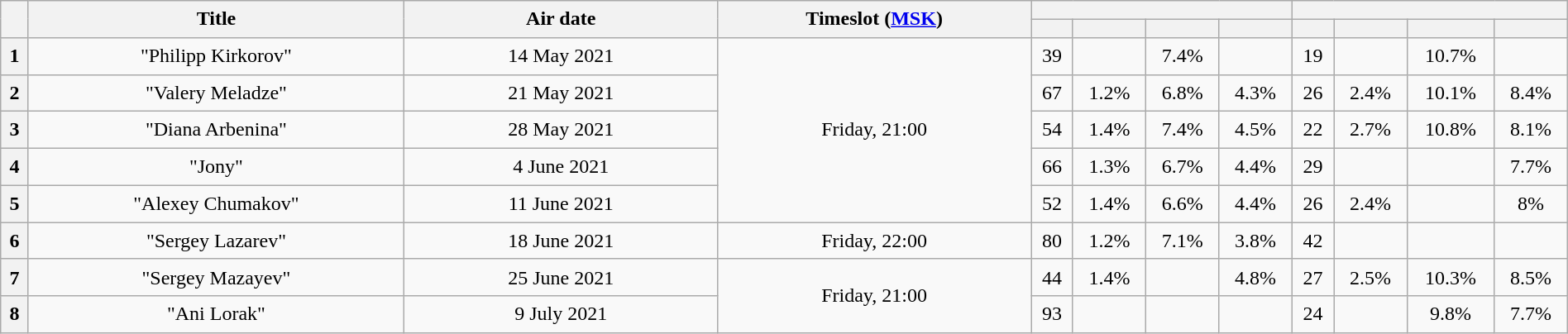<table class="sortable wikitable plainrowheaders mw-collapsible" style=" text-align:center; line-height:1.4em; width:100%;">
<tr>
<th rowspan=2 class="unsortable"></th>
<th rowspan=2 class="unsortable" width=24%>Title</th>
<th rowspan=2 class="unsortable" width=20%>Air date</th>
<th rowspan=2 class="unsortable" width=20%>Timeslot (<a href='#'>MSK</a>)</th>
<th colspan=4></th>
<th colspan=4></th>
</tr>
<tr>
<th class="unsortable"></th>
<th></th>
<th></th>
<th></th>
<th class="unsortable"></th>
<th></th>
<th></th>
<th></th>
</tr>
<tr>
<th>1</th>
<td>"Philipp Kirkorov"</td>
<td>14 May 2021</td>
<td rowspan="5">Friday, 21:00</td>
<td>39</td>
<td></td>
<td>7.4%</td>
<td></td>
<td>19</td>
<td></td>
<td>10.7%</td>
<td></td>
</tr>
<tr>
<th>2</th>
<td>"Valery Meladze"</td>
<td>21 May 2021</td>
<td>67</td>
<td>1.2%</td>
<td>6.8%</td>
<td>4.3%</td>
<td>26</td>
<td>2.4%</td>
<td>10.1%</td>
<td>8.4%</td>
</tr>
<tr>
<th>3</th>
<td>"Diana Arbenina"</td>
<td>28 May 2021</td>
<td>54</td>
<td>1.4%</td>
<td>7.4%</td>
<td>4.5%</td>
<td>22</td>
<td>2.7%</td>
<td>10.8%</td>
<td>8.1%</td>
</tr>
<tr>
<th>4</th>
<td>"Jony"</td>
<td>4 June 2021</td>
<td>66</td>
<td>1.3%</td>
<td>6.7%</td>
<td>4.4%</td>
<td>29</td>
<td></td>
<td></td>
<td>7.7%</td>
</tr>
<tr>
<th>5</th>
<td>"Alexey Chumakov"</td>
<td>11 June 2021</td>
<td>52</td>
<td>1.4%</td>
<td>6.6%</td>
<td>4.4%</td>
<td>26</td>
<td>2.4%</td>
<td></td>
<td>8%</td>
</tr>
<tr>
<th>6</th>
<td>"Sergey Lazarev"</td>
<td>18 June 2021</td>
<td>Friday, 22:00</td>
<td>80</td>
<td>1.2%</td>
<td>7.1%</td>
<td>3.8%</td>
<td>42</td>
<td></td>
<td></td>
<td></td>
</tr>
<tr>
<th>7</th>
<td>"Sergey Mazayev"</td>
<td>25 June 2021</td>
<td rowspan="2">Friday, 21:00</td>
<td>44</td>
<td>1.4%</td>
<td></td>
<td>4.8%</td>
<td>27</td>
<td>2.5%</td>
<td>10.3%</td>
<td>8.5%</td>
</tr>
<tr>
<th>8</th>
<td>"Ani Lorak"</td>
<td>9 July 2021</td>
<td>93</td>
<td></td>
<td></td>
<td></td>
<td>24</td>
<td></td>
<td>9.8%</td>
<td>7.7%</td>
</tr>
</table>
